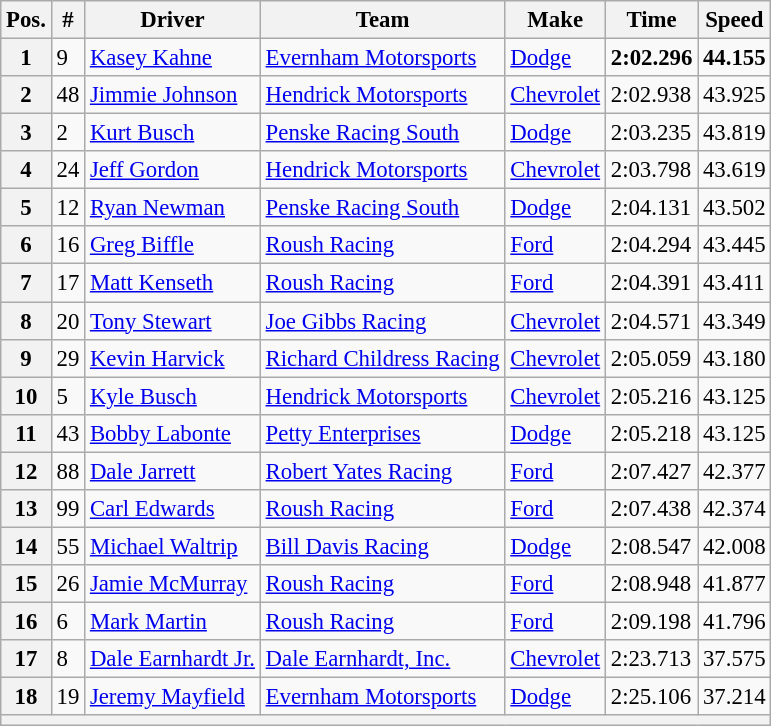<table class="wikitable" style="font-size:95%">
<tr>
<th>Pos.</th>
<th>#</th>
<th>Driver</th>
<th>Team</th>
<th>Make</th>
<th>Time</th>
<th>Speed</th>
</tr>
<tr>
<th>1</th>
<td>9</td>
<td><a href='#'>Kasey Kahne</a></td>
<td><a href='#'>Evernham Motorsports</a></td>
<td><a href='#'>Dodge</a></td>
<td><strong>2:02.296</strong></td>
<td><strong>44.155</strong></td>
</tr>
<tr>
<th>2</th>
<td>48</td>
<td><a href='#'>Jimmie Johnson</a></td>
<td><a href='#'>Hendrick Motorsports</a></td>
<td><a href='#'>Chevrolet</a></td>
<td>2:02.938</td>
<td>43.925</td>
</tr>
<tr>
<th>3</th>
<td>2</td>
<td><a href='#'>Kurt Busch</a></td>
<td><a href='#'>Penske Racing South</a></td>
<td><a href='#'>Dodge</a></td>
<td>2:03.235</td>
<td>43.819</td>
</tr>
<tr>
<th>4</th>
<td>24</td>
<td><a href='#'>Jeff Gordon</a></td>
<td><a href='#'>Hendrick Motorsports</a></td>
<td><a href='#'>Chevrolet</a></td>
<td>2:03.798</td>
<td>43.619</td>
</tr>
<tr>
<th>5</th>
<td>12</td>
<td><a href='#'>Ryan Newman</a></td>
<td><a href='#'>Penske Racing South</a></td>
<td><a href='#'>Dodge</a></td>
<td>2:04.131</td>
<td>43.502</td>
</tr>
<tr>
<th>6</th>
<td>16</td>
<td><a href='#'>Greg Biffle</a></td>
<td><a href='#'>Roush Racing</a></td>
<td><a href='#'>Ford</a></td>
<td>2:04.294</td>
<td>43.445</td>
</tr>
<tr>
<th>7</th>
<td>17</td>
<td><a href='#'>Matt Kenseth</a></td>
<td><a href='#'>Roush Racing</a></td>
<td><a href='#'>Ford</a></td>
<td>2:04.391</td>
<td>43.411</td>
</tr>
<tr>
<th>8</th>
<td>20</td>
<td><a href='#'>Tony Stewart</a></td>
<td><a href='#'>Joe Gibbs Racing</a></td>
<td><a href='#'>Chevrolet</a></td>
<td>2:04.571</td>
<td>43.349</td>
</tr>
<tr>
<th>9</th>
<td>29</td>
<td><a href='#'>Kevin Harvick</a></td>
<td><a href='#'>Richard Childress Racing</a></td>
<td><a href='#'>Chevrolet</a></td>
<td>2:05.059</td>
<td>43.180</td>
</tr>
<tr>
<th>10</th>
<td>5</td>
<td><a href='#'>Kyle Busch</a></td>
<td><a href='#'>Hendrick Motorsports</a></td>
<td><a href='#'>Chevrolet</a></td>
<td>2:05.216</td>
<td>43.125</td>
</tr>
<tr>
<th>11</th>
<td>43</td>
<td><a href='#'>Bobby Labonte</a></td>
<td><a href='#'>Petty Enterprises</a></td>
<td><a href='#'>Dodge</a></td>
<td>2:05.218</td>
<td>43.125</td>
</tr>
<tr>
<th>12</th>
<td>88</td>
<td><a href='#'>Dale Jarrett</a></td>
<td><a href='#'>Robert Yates Racing</a></td>
<td><a href='#'>Ford</a></td>
<td>2:07.427</td>
<td>42.377</td>
</tr>
<tr>
<th>13</th>
<td>99</td>
<td><a href='#'>Carl Edwards</a></td>
<td><a href='#'>Roush Racing</a></td>
<td><a href='#'>Ford</a></td>
<td>2:07.438</td>
<td>42.374</td>
</tr>
<tr>
<th>14</th>
<td>55</td>
<td><a href='#'>Michael Waltrip</a></td>
<td><a href='#'>Bill Davis Racing</a></td>
<td><a href='#'>Dodge</a></td>
<td>2:08.547</td>
<td>42.008</td>
</tr>
<tr>
<th>15</th>
<td>26</td>
<td><a href='#'>Jamie McMurray</a></td>
<td><a href='#'>Roush Racing</a></td>
<td><a href='#'>Ford</a></td>
<td>2:08.948</td>
<td>41.877</td>
</tr>
<tr>
<th>16</th>
<td>6</td>
<td><a href='#'>Mark Martin</a></td>
<td><a href='#'>Roush Racing</a></td>
<td><a href='#'>Ford</a></td>
<td>2:09.198</td>
<td>41.796</td>
</tr>
<tr>
<th>17</th>
<td>8</td>
<td><a href='#'>Dale Earnhardt Jr.</a></td>
<td><a href='#'>Dale Earnhardt, Inc.</a></td>
<td><a href='#'>Chevrolet</a></td>
<td>2:23.713</td>
<td>37.575</td>
</tr>
<tr>
<th>18</th>
<td>19</td>
<td><a href='#'>Jeremy Mayfield</a></td>
<td><a href='#'>Evernham Motorsports</a></td>
<td><a href='#'>Dodge</a></td>
<td>2:25.106</td>
<td>37.214</td>
</tr>
<tr>
<th colspan="7"></th>
</tr>
</table>
